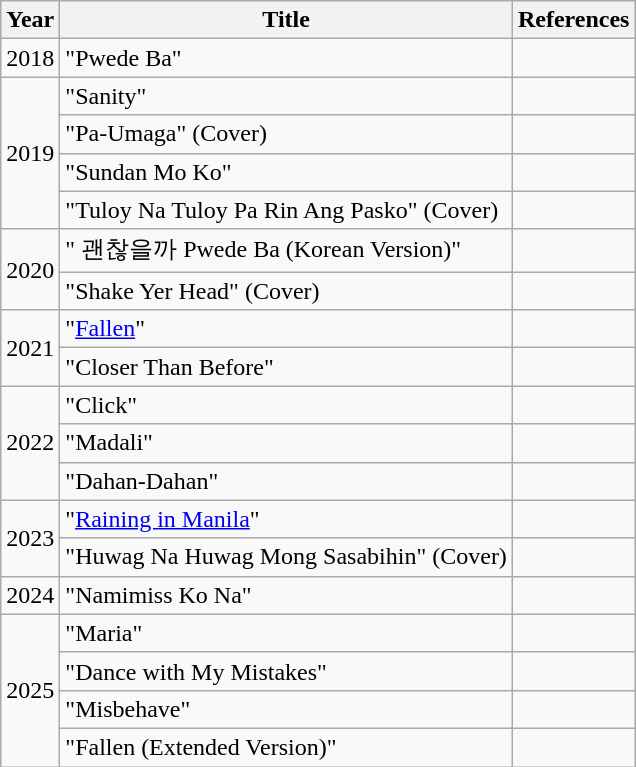<table class="wikitable sortable">
<tr>
<th>Year</th>
<th>Title</th>
<th>References</th>
</tr>
<tr>
<td>2018</td>
<td>"Pwede Ba"</td>
<td></td>
</tr>
<tr>
<td rowspan="4">2019</td>
<td>"Sanity"</td>
<td></td>
</tr>
<tr>
<td>"Pa-Umaga" (Cover) </td>
<td></td>
</tr>
<tr>
<td>"Sundan Mo Ko" </td>
<td></td>
</tr>
<tr>
<td>"Tuloy Na Tuloy Pa Rin Ang Pasko" (Cover) </td>
<td></td>
</tr>
<tr>
<td rowspan="2">2020</td>
<td>" 괜찮을까 Pwede Ba (Korean Version)"</td>
<td></td>
</tr>
<tr>
<td>"Shake Yer Head" (Cover)</td>
<td></td>
</tr>
<tr>
<td rowspan="2">2021</td>
<td>"<a href='#'>Fallen</a>"</td>
<td></td>
</tr>
<tr>
<td>"Closer Than Before" </td>
<td></td>
</tr>
<tr>
<td rowspan="3">2022</td>
<td>"Click" </td>
<td></td>
</tr>
<tr>
<td>"Madali" </td>
<td></td>
</tr>
<tr>
<td>"Dahan-Dahan"</td>
<td></td>
</tr>
<tr>
<td rowspan="2">2023</td>
<td>"<a href='#'>Raining in Manila</a>"</td>
<td></td>
</tr>
<tr>
<td>"Huwag Na Huwag Mong Sasabihin" (Cover)</td>
<td></td>
</tr>
<tr>
<td>2024</td>
<td>"Namimiss Ko Na"</td>
<td></td>
</tr>
<tr>
<td rowspan="4">2025</td>
<td>"Maria" </td>
<td></td>
</tr>
<tr>
<td>"Dance with My Mistakes"</td>
<td></td>
</tr>
<tr>
<td>"Misbehave"</td>
<td></td>
</tr>
<tr>
<td>"Fallen (Extended Version)"</td>
<td></td>
</tr>
</table>
